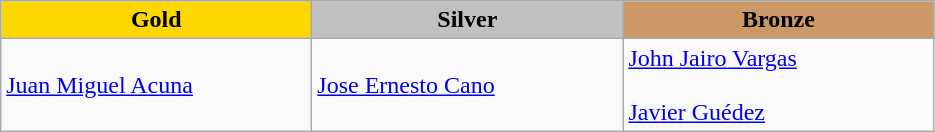<table class="wikitable" style="text-align:left">
<tr align="center">
<td width=200 bgcolor=gold><strong>Gold</strong></td>
<td width=200 bgcolor=silver><strong>Silver</strong></td>
<td width=200 bgcolor=CC9966><strong>Bronze</strong></td>
</tr>
<tr>
<td><a href='#'>Juan Miguel Acuna</a><br><em></em></td>
<td><a href='#'>Jose Ernesto Cano</a><br><em></em></td>
<td><a href='#'>John Jairo Vargas</a><br><em></em><br><a href='#'>Javier Guédez</a><br><em></em></td>
</tr>
</table>
